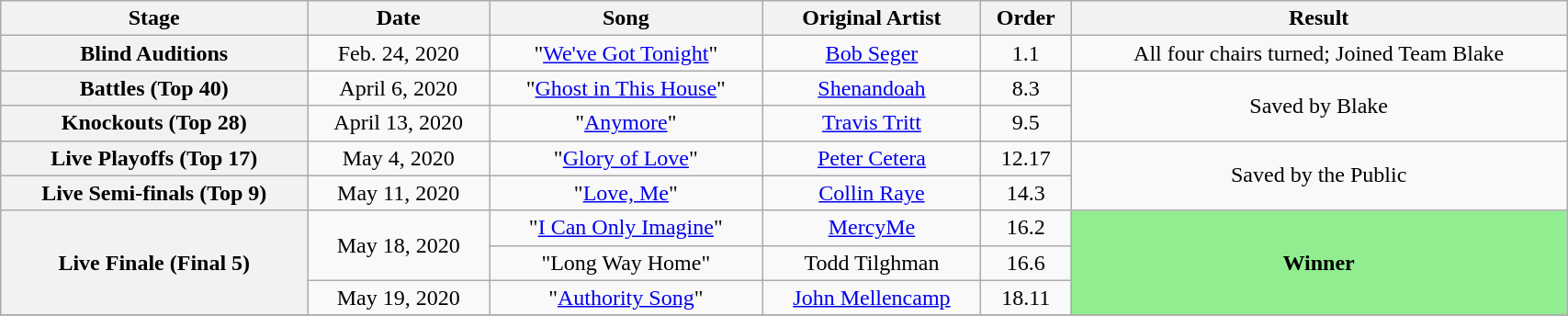<table class="wikitable" style="width:90%;text-align:center;">
<tr>
<th>Stage</th>
<th>Date</th>
<th>Song</th>
<th>Original Artist</th>
<th>Order</th>
<th>Result</th>
</tr>
<tr>
<th>Blind Auditions</th>
<td>Feb. 24, 2020</td>
<td>"<a href='#'>We've Got Tonight</a>"</td>
<td><a href='#'>Bob Seger</a></td>
<td>1.1</td>
<td>All four chairs turned; Joined Team Blake</td>
</tr>
<tr>
<th>Battles (Top 40)</th>
<td>April 6, 2020</td>
<td>"<a href='#'>Ghost in This House</a>" </td>
<td><a href='#'>Shenandoah</a></td>
<td>8.3</td>
<td rowspan=2>Saved by Blake</td>
</tr>
<tr>
<th>Knockouts (Top 28)</th>
<td>April 13, 2020</td>
<td>"<a href='#'>Anymore</a>" </td>
<td><a href='#'>Travis Tritt</a></td>
<td>9.5</td>
</tr>
<tr>
<th>Live Playoffs (Top 17)</th>
<td>May 4, 2020</td>
<td>"<a href='#'>Glory of Love</a>"</td>
<td><a href='#'>Peter Cetera</a></td>
<td>12.17</td>
<td rowspan=2>Saved by the Public</td>
</tr>
<tr>
<th>Live Semi-finals (Top 9)</th>
<td>May 11, 2020</td>
<td>"<a href='#'>Love, Me</a>"</td>
<td><a href='#'>Collin Raye</a></td>
<td>14.3</td>
</tr>
<tr>
<th scope="row" rowspan="3">Live Finale (Final 5)</th>
<td rowspan=2>May 18, 2020</td>
<td>"<a href='#'>I Can Only Imagine</a>"</td>
<td><a href='#'>MercyMe</a></td>
<td>16.2</td>
<td style="background:lightgreen;"  rowspan="3"><strong>Winner</strong></td>
</tr>
<tr>
<td>"Long Way Home"  </td>
<td>Todd Tilghman</td>
<td>16.6</td>
</tr>
<tr>
<td>May 19, 2020</td>
<td>"<a href='#'>Authority Song</a>" </td>
<td><a href='#'>John Mellencamp</a></td>
<td>18.11</td>
</tr>
<tr>
</tr>
</table>
